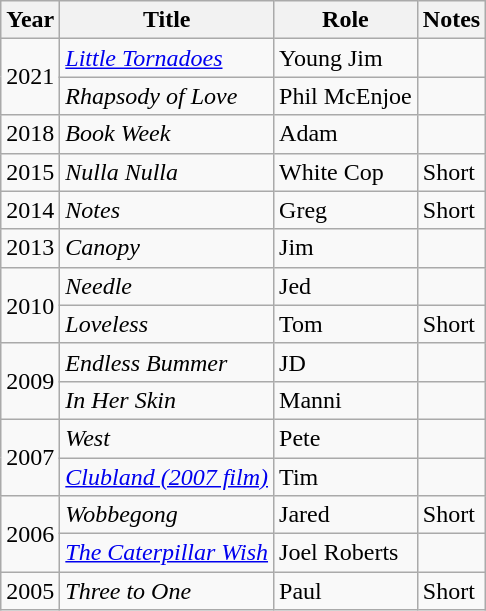<table class="wikitable sortable">
<tr>
<th>Year</th>
<th>Title</th>
<th>Role</th>
<th>Notes</th>
</tr>
<tr>
<td rowspan="2">2021</td>
<td><em><a href='#'>Little Tornadoes</a></em></td>
<td>Young Jim</td>
<td></td>
</tr>
<tr>
<td><em>Rhapsody of Love</em></td>
<td>Phil McEnjoe</td>
<td></td>
</tr>
<tr>
<td>2018</td>
<td><em>Book Week</em></td>
<td>Adam</td>
<td></td>
</tr>
<tr>
<td>2015</td>
<td><em>Nulla Nulla</em></td>
<td>White Cop</td>
<td>Short</td>
</tr>
<tr>
<td>2014</td>
<td><em>Notes</em></td>
<td>Greg</td>
<td>Short</td>
</tr>
<tr>
<td>2013</td>
<td><em>Canopy</em></td>
<td>Jim</td>
<td></td>
</tr>
<tr>
<td rowspan="2">2010</td>
<td><em>Needle</em></td>
<td>Jed</td>
<td></td>
</tr>
<tr>
<td><em>Loveless</em></td>
<td>Tom</td>
<td>Short</td>
</tr>
<tr>
<td rowspan="2">2009</td>
<td><em>Endless Bummer</em></td>
<td>JD</td>
<td></td>
</tr>
<tr>
<td><em>In Her Skin</em></td>
<td>Manni</td>
<td></td>
</tr>
<tr>
<td rowspan="2">2007</td>
<td><em>West</em></td>
<td>Pete</td>
<td></td>
</tr>
<tr>
<td><em><a href='#'>Clubland (2007 film)</a></em></td>
<td>Tim</td>
<td></td>
</tr>
<tr>
<td rowspan="2">2006</td>
<td><em>Wobbegong</em></td>
<td>Jared</td>
<td>Short</td>
</tr>
<tr>
<td><em><a href='#'>The Caterpillar Wish</a></em></td>
<td>Joel Roberts</td>
<td></td>
</tr>
<tr>
<td>2005</td>
<td><em>Three to One</em></td>
<td>Paul</td>
<td>Short</td>
</tr>
</table>
